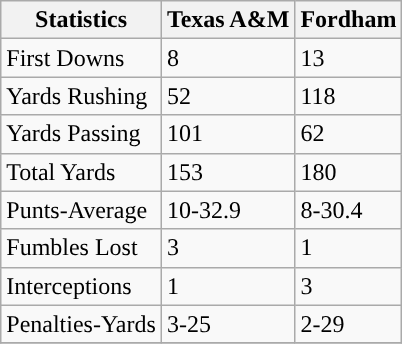<table class="wikitable">
<tr>
<th>Statistics</th>
<th>Texas A&M</th>
<th>Fordham</th>
</tr>
<tr>
<td>First Downs</td>
<td>8</td>
<td>13</td>
</tr>
<tr>
<td>Yards Rushing</td>
<td>52</td>
<td>118</td>
</tr>
<tr>
<td>Yards Passing</td>
<td>101</td>
<td>62</td>
</tr>
<tr>
<td>Total Yards</td>
<td>153</td>
<td>180</td>
</tr>
<tr>
<td>Punts-Average</td>
<td>10-32.9</td>
<td>8-30.4</td>
</tr>
<tr>
<td>Fumbles Lost</td>
<td>3</td>
<td>1</td>
</tr>
<tr>
<td>Interceptions</td>
<td>1</td>
<td>3</td>
</tr>
<tr>
<td>Penalties-Yards</td>
<td>3-25</td>
<td>2-29</td>
</tr>
<tr>
</tr>
</table>
